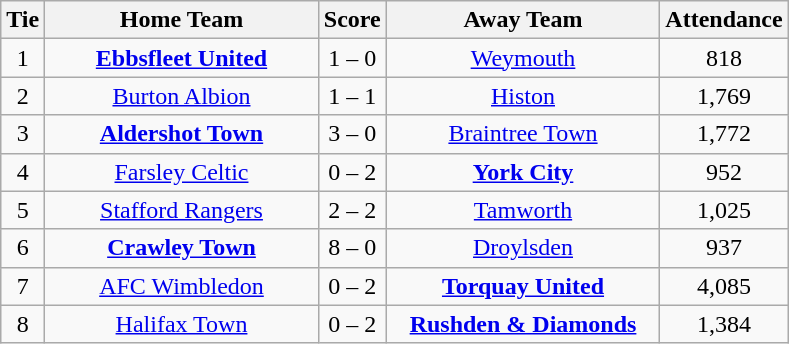<table class="wikitable" style="text-align:center;">
<tr>
<th width=20>Tie</th>
<th width=175>Home Team</th>
<th width=20>Score</th>
<th width=175>Away Team</th>
<th width=20>Attendance</th>
</tr>
<tr>
<td>1</td>
<td><strong><a href='#'>Ebbsfleet United</a></strong></td>
<td>1 – 0</td>
<td><a href='#'>Weymouth</a></td>
<td>818</td>
</tr>
<tr>
<td>2</td>
<td><a href='#'>Burton Albion</a></td>
<td>1 – 1</td>
<td><a href='#'>Histon</a></td>
<td>1,769</td>
</tr>
<tr>
<td>3</td>
<td><strong><a href='#'>Aldershot Town</a></strong></td>
<td>3 – 0</td>
<td><a href='#'>Braintree Town</a></td>
<td>1,772</td>
</tr>
<tr>
<td>4</td>
<td><a href='#'>Farsley Celtic</a></td>
<td>0 – 2</td>
<td><strong><a href='#'>York City</a></strong></td>
<td>952</td>
</tr>
<tr>
<td>5</td>
<td><a href='#'>Stafford Rangers</a></td>
<td>2 – 2</td>
<td><a href='#'>Tamworth</a></td>
<td>1,025</td>
</tr>
<tr>
<td>6</td>
<td><strong><a href='#'>Crawley Town</a></strong></td>
<td>8 – 0</td>
<td><a href='#'>Droylsden</a></td>
<td>937</td>
</tr>
<tr>
<td>7</td>
<td><a href='#'>AFC Wimbledon</a></td>
<td>0 – 2</td>
<td><strong><a href='#'>Torquay United</a></strong></td>
<td>4,085</td>
</tr>
<tr>
<td>8</td>
<td><a href='#'>Halifax Town</a></td>
<td>0 – 2</td>
<td><strong><a href='#'>Rushden & Diamonds</a></strong></td>
<td>1,384</td>
</tr>
</table>
